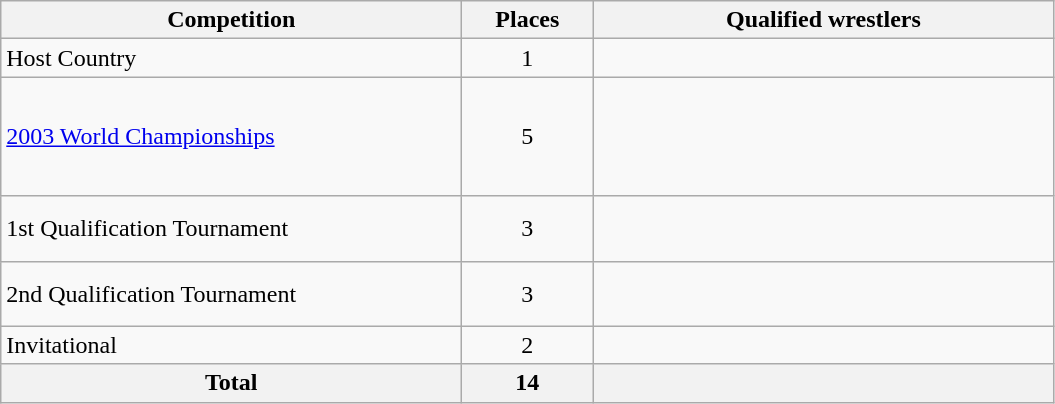<table class = "wikitable">
<tr>
<th width=300>Competition</th>
<th width=80>Places</th>
<th width=300>Qualified wrestlers</th>
</tr>
<tr>
<td>Host Country</td>
<td align="center">1</td>
<td></td>
</tr>
<tr>
<td><a href='#'>2003 World Championships</a></td>
<td align="center">5</td>
<td><br><br><br><br></td>
</tr>
<tr>
<td>1st Qualification Tournament</td>
<td align="center">3</td>
<td><br><br></td>
</tr>
<tr>
<td>2nd Qualification Tournament</td>
<td align="center">3</td>
<td><br><br></td>
</tr>
<tr>
<td>Invitational</td>
<td align="center">2</td>
<td><br></td>
</tr>
<tr>
<th>Total</th>
<th>14</th>
<th></th>
</tr>
</table>
